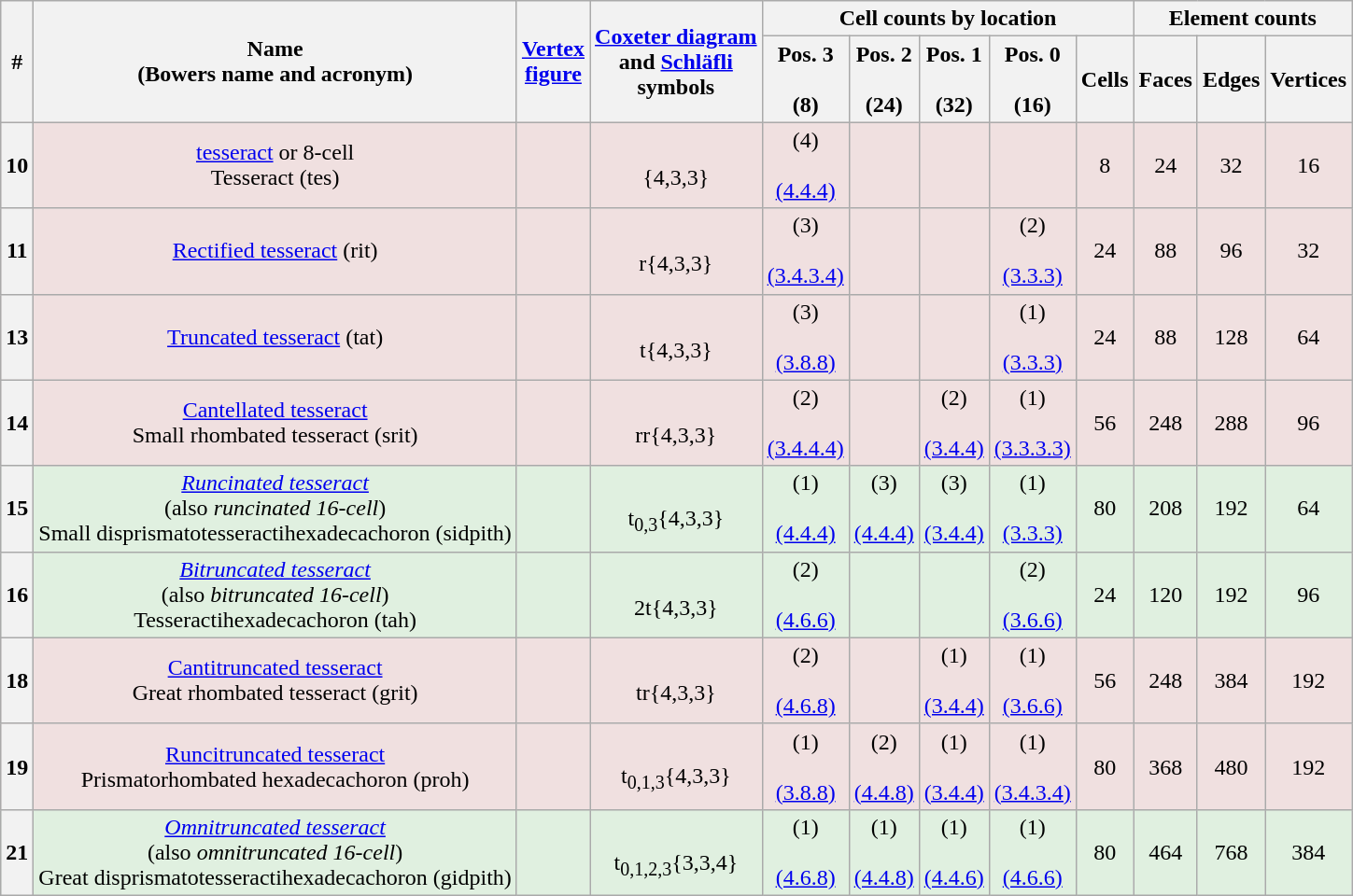<table class="wikitable">
<tr>
<th rowspan=2>#</th>
<th rowspan=2>Name<br>(Bowers name and acronym)</th>
<th rowspan=2><a href='#'>Vertex<br>figure</a></th>
<th rowspan=2><a href='#'>Coxeter diagram</a><br>and <a href='#'>Schläfli</a><br>symbols</th>
<th colspan=5>Cell counts by location</th>
<th colspan=4>Element counts</th>
</tr>
<tr>
<th>Pos. 3<br><br>(8)</th>
<th>Pos. 2<br><br>(24)</th>
<th>Pos. 1<br><br>(32)</th>
<th>Pos. 0<br><br>(16)</th>
<th>Cells</th>
<th>Faces</th>
<th>Edges</th>
<th>Vertices</th>
</tr>
<tr BGCOLOR="#f0e0e0" align=center>
<th>10</th>
<td align=center><a href='#'>tesseract</a> or 8-cell<br>Tesseract (tes)</td>
<td></td>
<td align=center><br>{4,3,3}</td>
<td>(4)<br><br><a href='#'>(4.4.4)</a></td>
<td></td>
<td></td>
<td></td>
<td>8</td>
<td>24</td>
<td>32</td>
<td>16</td>
</tr>
<tr BGCOLOR="#f0e0e0" align=center>
<th>11</th>
<td align=center><a href='#'>Rectified tesseract</a> (rit)</td>
<td></td>
<td align=center><br>r{4,3,3}</td>
<td>(3)<br><br><a href='#'>(3.4.3.4)</a></td>
<td></td>
<td></td>
<td>(2)<br><br><a href='#'>(3.3.3)</a></td>
<td>24</td>
<td>88</td>
<td>96</td>
<td>32</td>
</tr>
<tr BGCOLOR="#f0e0e0" align=center>
<th>13</th>
<td align=center><a href='#'>Truncated tesseract</a> (tat)</td>
<td></td>
<td align=center><br>t{4,3,3}</td>
<td>(3)<br><br><a href='#'>(3.8.8)</a></td>
<td></td>
<td></td>
<td>(1)<br><br><a href='#'>(3.3.3)</a></td>
<td>24</td>
<td>88</td>
<td>128</td>
<td>64</td>
</tr>
<tr BGCOLOR="#f0e0e0" align=center>
<th>14</th>
<td align=center><a href='#'>Cantellated tesseract</a><br>Small rhombated tesseract (srit)</td>
<td></td>
<td align=center><br>rr{4,3,3}</td>
<td>(2)<br><br><a href='#'>(3.4.4.4)</a></td>
<td></td>
<td>(2)<br><br><a href='#'>(3.4.4)</a></td>
<td>(1)<br><br><a href='#'>(3.3.3.3)</a></td>
<td>56</td>
<td>248</td>
<td>288</td>
<td>96</td>
</tr>
<tr BGCOLOR="#e0f0e0" align=center>
<th>15</th>
<td align=center><em><a href='#'>Runcinated tesseract</a></em><br>(also <em>runcinated 16-cell</em>)<br>Small disprismatotesseractihexadecachoron (sidpith)</td>
<td></td>
<td align=center><br>t<sub>0,3</sub>{4,3,3}</td>
<td>(1)<br><br><a href='#'>(4.4.4)</a></td>
<td>(3)<br><br><a href='#'>(4.4.4)</a></td>
<td>(3)<br><br><a href='#'>(3.4.4)</a></td>
<td>(1)<br><br><a href='#'>(3.3.3)</a></td>
<td>80</td>
<td>208</td>
<td>192</td>
<td>64</td>
</tr>
<tr BGCOLOR="#e0f0e0" align=center>
<th>16</th>
<td align=center><em><a href='#'>Bitruncated tesseract</a></em><br>(also <em>bitruncated 16-cell</em>)<br>Tesseractihexadecachoron (tah)</td>
<td></td>
<td align=center><br>2t{4,3,3}</td>
<td>(2)<br><br><a href='#'>(4.6.6)</a></td>
<td></td>
<td></td>
<td>(2)<br><br><a href='#'>(3.6.6)</a></td>
<td>24</td>
<td>120</td>
<td>192</td>
<td>96</td>
</tr>
<tr BGCOLOR="#f0e0e0" align=center>
<th>18</th>
<td align=center><a href='#'>Cantitruncated tesseract</a><br>Great rhombated tesseract (grit)</td>
<td></td>
<td align=center><br>tr{4,3,3}</td>
<td>(2)<br><br><a href='#'>(4.6.8)</a></td>
<td></td>
<td>(1)<br><br><a href='#'>(3.4.4)</a></td>
<td>(1)<br><br><a href='#'>(3.6.6)</a></td>
<td>56</td>
<td>248</td>
<td>384</td>
<td>192</td>
</tr>
<tr BGCOLOR="#f0e0e0" align=center>
<th>19</th>
<td align=center><a href='#'>Runcitruncated tesseract</a><br>Prismatorhombated hexadecachoron (proh)</td>
<td></td>
<td align=center><br>t<sub>0,1,3</sub>{4,3,3}</td>
<td>(1)<br><br><a href='#'>(3.8.8)</a></td>
<td>(2)<br><br><a href='#'>(4.4.8)</a></td>
<td>(1)<br><br><a href='#'>(3.4.4)</a></td>
<td>(1)<br><br><a href='#'>(3.4.3.4)</a></td>
<td>80</td>
<td>368</td>
<td>480</td>
<td>192</td>
</tr>
<tr BGCOLOR="#e0f0e0" align=center>
<th>21</th>
<td align=center><em><a href='#'>Omnitruncated tesseract</a></em><br>(also <em>omnitruncated 16-cell</em>)<br>Great disprismatotesseractihexadecachoron (gidpith)</td>
<td></td>
<td align=center><br>t<sub>0,1,2,3</sub>{3,3,4}</td>
<td>(1)<br><br><a href='#'>(4.6.8)</a></td>
<td>(1)<br><br><a href='#'>(4.4.8)</a></td>
<td>(1)<br><br><a href='#'>(4.4.6)</a></td>
<td>(1)<br><br><a href='#'>(4.6.6)</a></td>
<td>80</td>
<td>464</td>
<td>768</td>
<td>384</td>
</tr>
</table>
